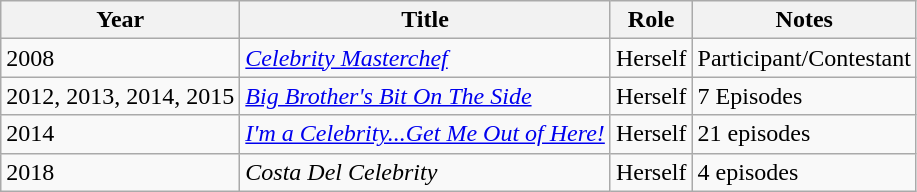<table class="wikitable sortable">
<tr>
<th>Year</th>
<th>Title</th>
<th>Role</th>
<th>Notes</th>
</tr>
<tr>
<td>2008</td>
<td><em><a href='#'>Celebrity Masterchef</a></em></td>
<td>Herself</td>
<td>Participant/Contestant</td>
</tr>
<tr>
<td>2012, 2013, 2014, 2015</td>
<td><em><a href='#'>Big Brother's Bit On The Side</a></em></td>
<td>Herself</td>
<td>7 Episodes</td>
</tr>
<tr>
<td>2014</td>
<td><em><a href='#'>I'm a Celebrity...Get Me Out of Here!</a></em></td>
<td>Herself</td>
<td>21 episodes</td>
</tr>
<tr>
<td>2018</td>
<td><em>Costa Del Celebrity</em></td>
<td>Herself</td>
<td>4 episodes</td>
</tr>
</table>
